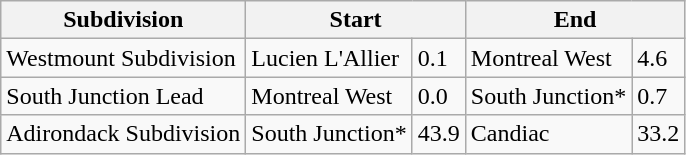<table class=wikitable>
<tr>
<th>Subdivision</th>
<th colspan=2>Start</th>
<th colspan=2>End</th>
</tr>
<tr>
<td>Westmount Subdivision</td>
<td>Lucien L'Allier</td>
<td>0.1</td>
<td>Montreal West</td>
<td>4.6</td>
</tr>
<tr>
<td>South Junction Lead</td>
<td>Montreal West</td>
<td>0.0</td>
<td>South Junction*</td>
<td>0.7</td>
</tr>
<tr>
<td>Adirondack Subdivision</td>
<td>South Junction*</td>
<td>43.9</td>
<td>Candiac</td>
<td>33.2</td>
</tr>
</table>
